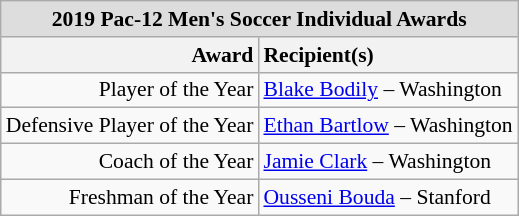<table class="wikitable" style="white-space:nowrap; font-size:90%;">
<tr>
<td colspan="7" style="text-align:center; background:#ddd;"><strong>2019 Pac-12 Men's Soccer Individual Awards</strong></td>
</tr>
<tr>
<th style="text-align:right;">Award</th>
<th style="text-align:left;">Recipient(s)</th>
</tr>
<tr>
<td style="text-align:right;">Player of the Year</td>
<td style="text-align:left;"><a href='#'>Blake Bodily</a> – Washington</td>
</tr>
<tr>
<td style="text-align:right;">Defensive Player of the Year</td>
<td style="text-align:left;"><a href='#'>Ethan Bartlow</a> – Washington</td>
</tr>
<tr>
<td style="text-align:right;">Coach of the Year</td>
<td style="text-align:left;"><a href='#'>Jamie Clark</a> – Washington</td>
</tr>
<tr>
<td style="text-align:right;">Freshman of the Year</td>
<td style="text-align:left;"><a href='#'>Ousseni Bouda</a> – Stanford</td>
</tr>
</table>
